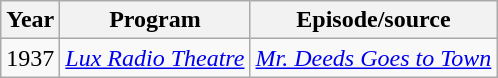<table class="wikitable">
<tr>
<th>Year</th>
<th>Program</th>
<th>Episode/source</th>
</tr>
<tr>
<td>1937</td>
<td><em><a href='#'>Lux Radio Theatre</a></em></td>
<td><em><a href='#'>Mr. Deeds Goes to Town</a></em></td>
</tr>
</table>
